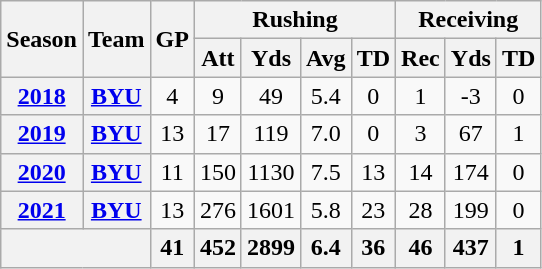<table class="wikitable" style="text-align:center;">
<tr>
<th rowspan="2">Season</th>
<th rowspan="2">Team</th>
<th rowspan="2">GP</th>
<th colspan="4">Rushing</th>
<th colspan="3">Receiving</th>
</tr>
<tr>
<th>Att</th>
<th>Yds</th>
<th>Avg</th>
<th>TD</th>
<th>Rec</th>
<th>Yds</th>
<th>TD</th>
</tr>
<tr>
<th><a href='#'>2018</a></th>
<th><a href='#'>BYU</a></th>
<td>4</td>
<td>9</td>
<td>49</td>
<td>5.4</td>
<td>0</td>
<td>1</td>
<td>-3</td>
<td>0</td>
</tr>
<tr>
<th><a href='#'>2019</a></th>
<th><a href='#'>BYU</a></th>
<td>13</td>
<td>17</td>
<td>119</td>
<td>7.0</td>
<td>0</td>
<td>3</td>
<td>67</td>
<td>1</td>
</tr>
<tr>
<th><a href='#'>2020</a></th>
<th><a href='#'>BYU</a></th>
<td>11</td>
<td>150</td>
<td>1130</td>
<td>7.5</td>
<td>13</td>
<td>14</td>
<td>174</td>
<td>0</td>
</tr>
<tr>
<th><a href='#'>2021</a></th>
<th><a href='#'>BYU</a></th>
<td>13</td>
<td>276</td>
<td>1601</td>
<td>5.8</td>
<td>23</td>
<td>28</td>
<td>199</td>
<td>0</td>
</tr>
<tr>
<th colspan="2"></th>
<th>41</th>
<th>452</th>
<th>2899</th>
<th>6.4</th>
<th>36</th>
<th>46</th>
<th>437</th>
<th>1</th>
</tr>
</table>
